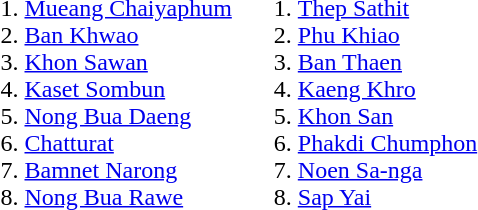<table>
<tr --valign=top>
<td><br><ol><li><a href='#'>Mueang Chaiyaphum</a></li><li><a href='#'>Ban Khwao</a></li><li><a href='#'>Khon Sawan</a></li><li><a href='#'>Kaset Sombun</a></li><li><a href='#'>Nong Bua Daeng</a></li><li><a href='#'>Chatturat</a></li><li><a href='#'>Bamnet Narong</a></li><li><a href='#'>Nong Bua Rawe</a></li></ol></td>
<td><br><ol>
<li><a href='#'>Thep Sathit</a></li>
<li><a href='#'>Phu Khiao</a></li>
<li><a href='#'>Ban Thaen</a></li>
<li><a href='#'>Kaeng Khro</a></li>
<li><a href='#'>Khon San</a></li>
<li><a href='#'>Phakdi Chumphon</a></li>
<li><a href='#'>Noen Sa-nga</a></li>
<li><a href='#'>Sap Yai</a></li>
</ol></td>
</tr>
</table>
